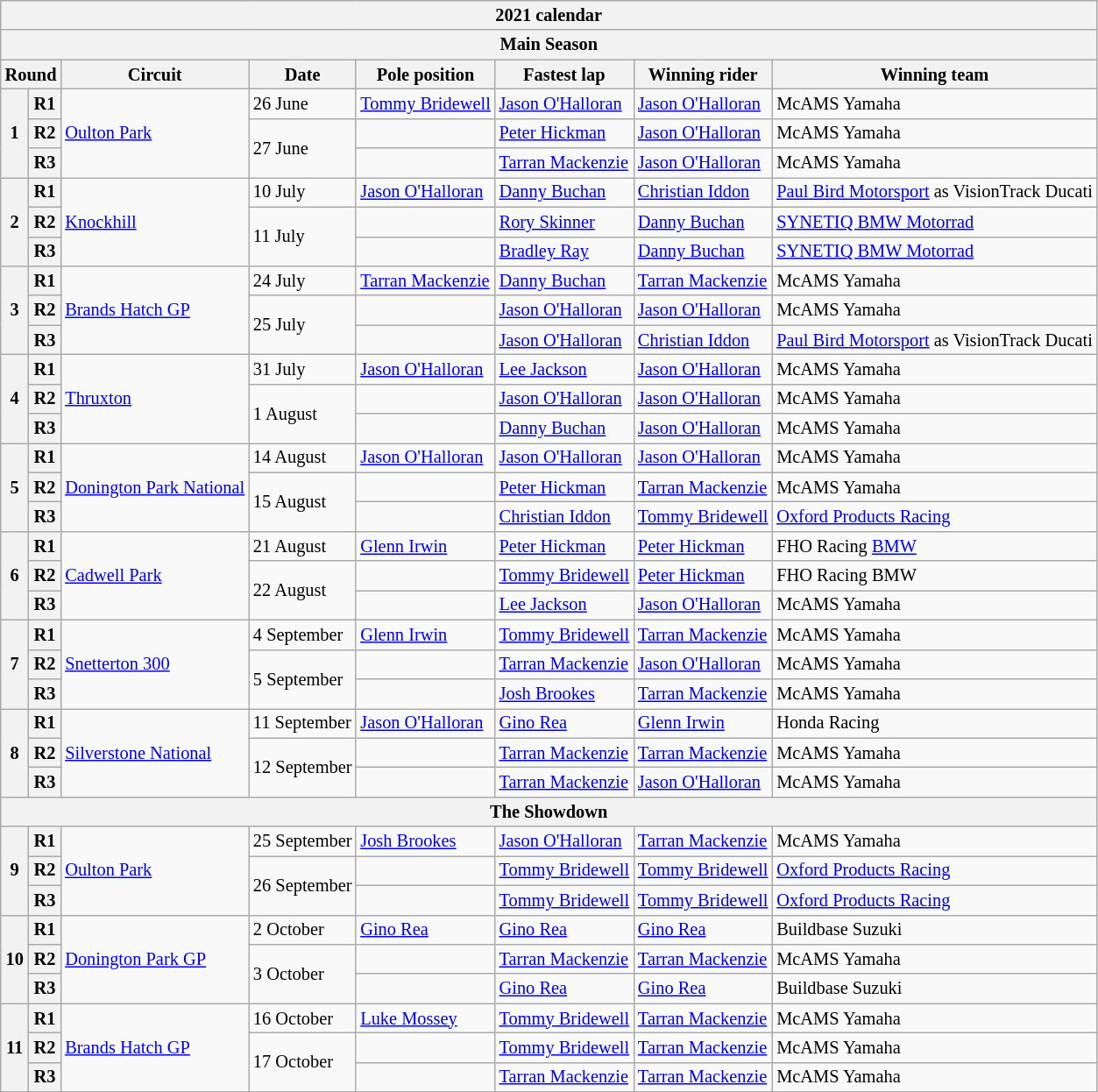<table class="wikitable" style="font-size: 85%">
<tr>
<th colspan=8>2021 calendar</th>
</tr>
<tr>
<th colspan=8>Main Season</th>
</tr>
<tr>
<th colspan=2>Round</th>
<th>Circuit</th>
<th>Date</th>
<th>Pole position</th>
<th>Fastest lap</th>
<th>Winning rider</th>
<th>Winning team</th>
</tr>
<tr>
<th rowspan="3">1</th>
<th>R1</th>
<td rowspan="3"> <a href='#'>Oulton Park</a></td>
<td>26 June</td>
<td> <a href='#'>Tommy Bridewell</a></td>
<td> <a href='#'>Jason O'Halloran</a></td>
<td> <a href='#'>Jason O'Halloran</a></td>
<td>McAMS Yamaha</td>
</tr>
<tr>
<th>R2</th>
<td rowspan=2>27 June</td>
<td></td>
<td> <a href='#'>Peter Hickman</a></td>
<td> <a href='#'>Jason O'Halloran</a></td>
<td>McAMS Yamaha</td>
</tr>
<tr>
<th>R3</th>
<td></td>
<td> <a href='#'>Tarran Mackenzie</a></td>
<td> <a href='#'>Jason O'Halloran</a></td>
<td>McAMS Yamaha</td>
</tr>
<tr>
<th rowspan="3">2</th>
<th>R1</th>
<td rowspan="3"> <a href='#'>Knockhill</a></td>
<td>10 July</td>
<td> <a href='#'>Jason O'Halloran</a></td>
<td> <a href='#'>Danny Buchan</a></td>
<td> <a href='#'>Christian Iddon</a></td>
<td><a href='#'>Paul Bird Motorsport</a> as VisionTrack Ducati</td>
</tr>
<tr>
<th>R2</th>
<td rowspan=2>11 July</td>
<td></td>
<td> <a href='#'>Rory Skinner</a></td>
<td> <a href='#'>Danny Buchan</a></td>
<td><a href='#'>SYNETIQ BMW Motorrad</a></td>
</tr>
<tr>
<th>R3</th>
<td></td>
<td> <a href='#'>Bradley Ray</a></td>
<td> <a href='#'>Danny Buchan</a></td>
<td><a href='#'>SYNETIQ BMW Motorrad</a></td>
</tr>
<tr>
<th rowspan="3">3</th>
<th>R1</th>
<td rowspan="3"> <a href='#'>Brands Hatch GP</a></td>
<td>24 July</td>
<td> <a href='#'>Tarran Mackenzie</a></td>
<td> <a href='#'>Danny Buchan</a></td>
<td> <a href='#'>Tarran Mackenzie</a></td>
<td>McAMS Yamaha</td>
</tr>
<tr>
<th>R2</th>
<td rowspan=2>25 July</td>
<td></td>
<td> <a href='#'>Jason O'Halloran</a></td>
<td> <a href='#'>Jason O'Halloran</a></td>
<td>McAMS Yamaha</td>
</tr>
<tr>
<th>R3</th>
<td></td>
<td> <a href='#'>Jason O'Halloran</a></td>
<td> <a href='#'>Christian Iddon</a></td>
<td><a href='#'>Paul Bird Motorsport</a> as VisionTrack Ducati</td>
</tr>
<tr>
<th rowspan="3">4</th>
<th>R1</th>
<td rowspan="3"> <a href='#'>Thruxton</a></td>
<td>31 July</td>
<td> <a href='#'>Jason O'Halloran</a></td>
<td> <a href='#'>Lee Jackson</a></td>
<td> <a href='#'>Jason O'Halloran</a></td>
<td>McAMS Yamaha</td>
</tr>
<tr>
<th>R2</th>
<td rowspan=2>1 August</td>
<td></td>
<td> <a href='#'>Jason O'Halloran</a></td>
<td> <a href='#'>Jason O'Halloran</a></td>
<td>McAMS Yamaha</td>
</tr>
<tr>
<th>R3</th>
<td></td>
<td> <a href='#'>Danny Buchan</a></td>
<td> <a href='#'>Jason O'Halloran</a></td>
<td>McAMS Yamaha</td>
</tr>
<tr>
<th rowspan="3">5</th>
<th>R1</th>
<td rowspan="3"> <a href='#'>Donington Park National</a></td>
<td>14 August</td>
<td> <a href='#'>Jason O'Halloran</a></td>
<td> <a href='#'>Jason O'Halloran</a></td>
<td> <a href='#'>Jason O'Halloran</a></td>
<td>McAMS Yamaha</td>
</tr>
<tr>
<th>R2</th>
<td rowspan=2>15 August</td>
<td></td>
<td> <a href='#'>Peter Hickman</a></td>
<td> <a href='#'>Tarran Mackenzie</a></td>
<td>McAMS Yamaha</td>
</tr>
<tr>
<th>R3</th>
<td></td>
<td> <a href='#'>Christian Iddon</a></td>
<td> <a href='#'>Tommy Bridewell</a></td>
<td><a href='#'>Oxford Products Racing</a></td>
</tr>
<tr>
<th rowspan="3">6</th>
<th>R1</th>
<td rowspan="3"> <a href='#'>Cadwell Park</a></td>
<td>21 August</td>
<td> <a href='#'>Glenn Irwin</a></td>
<td> <a href='#'>Peter Hickman</a></td>
<td> <a href='#'>Peter Hickman</a></td>
<td>FHO Racing <a href='#'>BMW</a></td>
</tr>
<tr>
<th>R2</th>
<td rowspan=2>22 August</td>
<td></td>
<td> <a href='#'>Tommy Bridewell</a></td>
<td> <a href='#'>Peter Hickman</a></td>
<td>FHO Racing BMW</td>
</tr>
<tr>
<th>R3</th>
<td></td>
<td> <a href='#'>Lee Jackson</a></td>
<td> <a href='#'>Jason O'Halloran</a></td>
<td>McAMS Yamaha</td>
</tr>
<tr>
<th rowspan="3">7</th>
<th>R1</th>
<td rowspan="3"> <a href='#'>Snetterton 300</a></td>
<td>4 September</td>
<td> <a href='#'>Glenn Irwin</a></td>
<td> <a href='#'>Tommy Bridewell</a></td>
<td> <a href='#'>Tarran Mackenzie</a></td>
<td>McAMS Yamaha</td>
</tr>
<tr>
<th>R2</th>
<td rowspan=2>5 September</td>
<td></td>
<td> <a href='#'>Tarran Mackenzie</a></td>
<td> <a href='#'>Jason O'Halloran</a></td>
<td>McAMS Yamaha</td>
</tr>
<tr>
<th>R3</th>
<td></td>
<td> <a href='#'>Josh Brookes</a></td>
<td> <a href='#'>Tarran Mackenzie</a></td>
<td>McAMS Yamaha</td>
</tr>
<tr>
<th rowspan="3">8</th>
<th>R1</th>
<td rowspan="3"> <a href='#'>Silverstone National</a></td>
<td>11 September</td>
<td> <a href='#'>Jason O'Halloran</a></td>
<td> <a href='#'>Gino Rea</a></td>
<td> <a href='#'>Glenn Irwin</a></td>
<td>Honda Racing</td>
</tr>
<tr>
<th>R2</th>
<td rowspan=2>12 September</td>
<td></td>
<td> <a href='#'>Tarran Mackenzie</a></td>
<td> <a href='#'>Tarran Mackenzie</a></td>
<td>McAMS Yamaha</td>
</tr>
<tr>
<th>R3</th>
<td></td>
<td> <a href='#'>Tarran Mackenzie</a></td>
<td> <a href='#'>Jason O'Halloran</a></td>
<td>McAMS Yamaha</td>
</tr>
<tr>
<th colspan=8>The Showdown</th>
</tr>
<tr>
<th rowspan="3">9</th>
<th>R1</th>
<td rowspan="3"> <a href='#'>Oulton Park</a></td>
<td>25 September</td>
<td> <a href='#'>Josh Brookes</a></td>
<td> <a href='#'>Jason O'Halloran</a></td>
<td> <a href='#'>Tarran Mackenzie</a></td>
<td>McAMS Yamaha</td>
</tr>
<tr>
<th>R2</th>
<td rowspan=2>26 September</td>
<td></td>
<td> <a href='#'>Tommy Bridewell</a></td>
<td> <a href='#'>Tommy Bridewell</a></td>
<td><a href='#'>Oxford Products Racing</a></td>
</tr>
<tr>
<th>R3</th>
<td></td>
<td> <a href='#'>Tommy Bridewell</a></td>
<td> <a href='#'>Tommy Bridewell</a></td>
<td><a href='#'>Oxford Products Racing</a></td>
</tr>
<tr>
<th rowspan="3">10</th>
<th>R1</th>
<td rowspan="3"> <a href='#'>Donington Park GP</a></td>
<td>2 October</td>
<td> <a href='#'>Gino Rea</a></td>
<td> <a href='#'>Gino Rea</a></td>
<td> <a href='#'>Gino Rea</a></td>
<td>Buildbase Suzuki</td>
</tr>
<tr>
<th>R2</th>
<td rowspan=2>3 October</td>
<td></td>
<td> <a href='#'>Tarran Mackenzie</a></td>
<td> <a href='#'>Tarran Mackenzie</a></td>
<td>McAMS Yamaha</td>
</tr>
<tr>
<th>R3</th>
<td></td>
<td> <a href='#'>Gino Rea</a></td>
<td> <a href='#'>Gino Rea</a></td>
<td>Buildbase Suzuki</td>
</tr>
<tr>
<th rowspan="3">11</th>
<th>R1</th>
<td rowspan="3"> <a href='#'>Brands Hatch GP</a></td>
<td>16 October</td>
<td> <a href='#'>Luke Mossey</a></td>
<td> <a href='#'>Tommy Bridewell</a></td>
<td> <a href='#'>Tarran Mackenzie</a></td>
<td>McAMS Yamaha</td>
</tr>
<tr>
<th>R2</th>
<td rowspan=2>17 October</td>
<td></td>
<td> <a href='#'>Tommy Bridewell</a></td>
<td> <a href='#'>Tarran Mackenzie</a></td>
<td>McAMS Yamaha</td>
</tr>
<tr>
<th>R3</th>
<td></td>
<td> <a href='#'>Tarran Mackenzie</a></td>
<td> <a href='#'>Tarran Mackenzie</a></td>
<td>McAMS Yamaha</td>
</tr>
</table>
